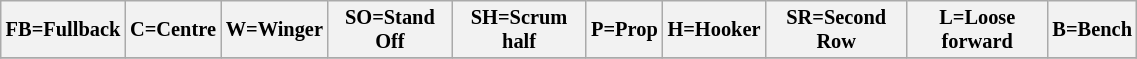<table class="wikitable" style="font-size:85%;" width="60%">
<tr>
<th>FB=Fullback</th>
<th>C=Centre</th>
<th>W=Winger</th>
<th>SO=Stand Off</th>
<th>SH=Scrum half</th>
<th>P=Prop</th>
<th>H=Hooker</th>
<th>SR=Second Row</th>
<th>L=Loose forward</th>
<th>B=Bench</th>
</tr>
<tr>
</tr>
</table>
